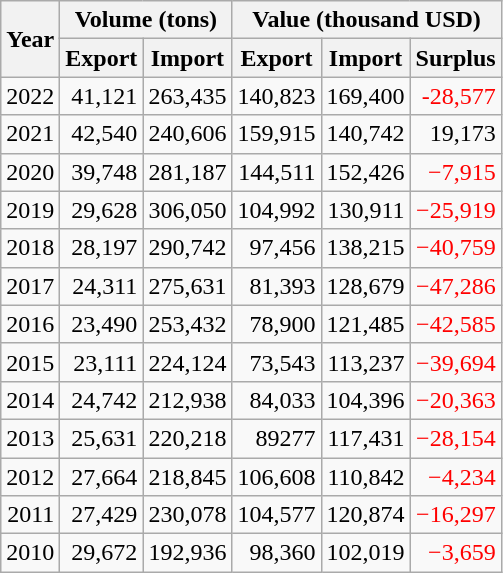<table class="wikitable sortable" style="text-align:right;">
<tr>
<th rowspan=2>Year</th>
<th colspan=2>Volume (tons)</th>
<th colspan=3>Value (thousand USD)</th>
</tr>
<tr>
<th>Export</th>
<th>Import</th>
<th>Export</th>
<th>Import</th>
<th>Surplus</th>
</tr>
<tr>
<td>2022</td>
<td>41,121</td>
<td>263,435</td>
<td>140,823</td>
<td>169,400</td>
<td style="color:red;">-28,577</td>
</tr>
<tr>
<td>2021</td>
<td>42,540</td>
<td>240,606</td>
<td>159,915</td>
<td>140,742</td>
<td>19,173</td>
</tr>
<tr>
<td>2020</td>
<td>39,748</td>
<td>281,187</td>
<td>144,511</td>
<td>152,426</td>
<td style="color:red;">−7,915</td>
</tr>
<tr>
<td>2019</td>
<td>29,628</td>
<td>306,050</td>
<td>104,992</td>
<td>130,911</td>
<td style="color:red;">−25,919</td>
</tr>
<tr>
<td>2018</td>
<td>28,197</td>
<td>290,742</td>
<td>97,456</td>
<td>138,215</td>
<td style="color:red;">−40,759</td>
</tr>
<tr>
<td>2017</td>
<td>24,311</td>
<td>275,631</td>
<td>81,393</td>
<td>128,679</td>
<td style="color:red;">−47,286</td>
</tr>
<tr>
<td>2016</td>
<td>23,490</td>
<td>253,432</td>
<td>78,900</td>
<td>121,485</td>
<td style="color:red;">−42,585</td>
</tr>
<tr>
<td>2015</td>
<td>23,111</td>
<td>224,124</td>
<td>73,543</td>
<td>113,237</td>
<td style="color:red;">−39,694</td>
</tr>
<tr>
<td>2014</td>
<td>24,742</td>
<td>212,938</td>
<td>84,033</td>
<td>104,396</td>
<td style="color:red;">−20,363</td>
</tr>
<tr>
<td>2013</td>
<td>25,631</td>
<td>220,218</td>
<td>89277</td>
<td>117,431</td>
<td style="color:red;">−28,154</td>
</tr>
<tr>
<td>2012</td>
<td>27,664</td>
<td>218,845</td>
<td>106,608</td>
<td>110,842</td>
<td style="color:red;">−4,234</td>
</tr>
<tr>
<td>2011</td>
<td>27,429</td>
<td>230,078</td>
<td>104,577</td>
<td>120,874</td>
<td style="color:red;">−16,297</td>
</tr>
<tr>
<td>2010</td>
<td>29,672</td>
<td>192,936</td>
<td>98,360</td>
<td>102,019</td>
<td style="color:red;">−3,659</td>
</tr>
</table>
